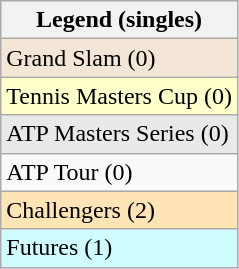<table class="wikitable">
<tr>
<th>Legend (singles)</th>
</tr>
<tr style="background:#f3e6d7;">
<td>Grand Slam (0)</td>
</tr>
<tr style="background:#ffc;">
<td>Tennis Masters Cup (0)</td>
</tr>
<tr style="background:#e9e9e9;">
<td>ATP Masters Series (0)</td>
</tr>
<tr>
<td>ATP Tour (0)</td>
</tr>
<tr style="background:moccasin;">
<td>Challengers (2)</td>
</tr>
<tr style="background:#cffcff;">
<td>Futures (1)</td>
</tr>
</table>
